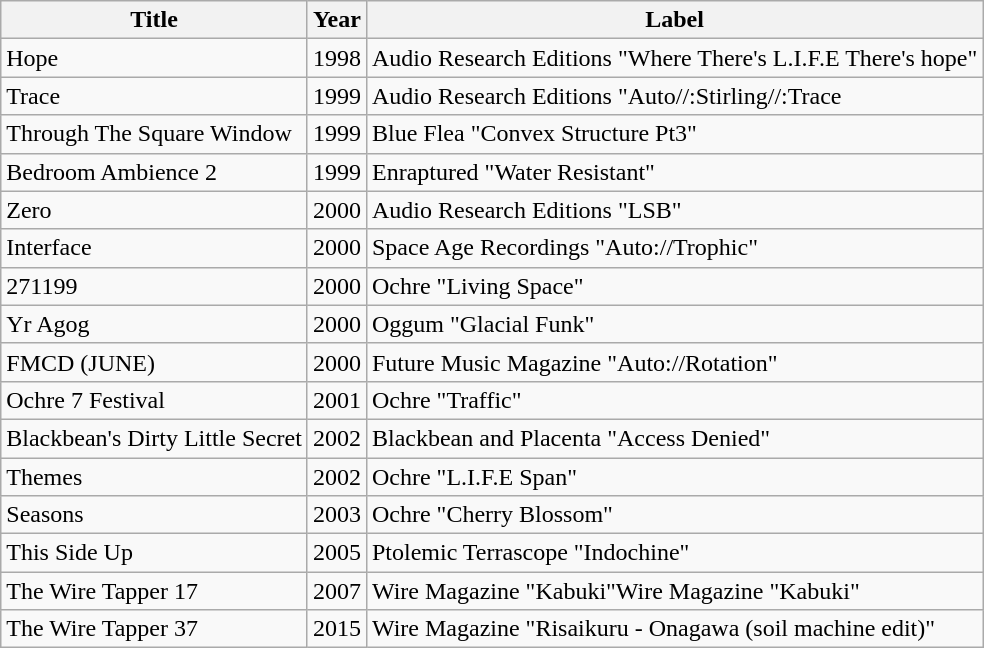<table class="wikitable">
<tr>
<th>Title</th>
<th>Year</th>
<th>Label</th>
</tr>
<tr>
<td>Hope</td>
<td>1998</td>
<td>Audio Research Editions "Where There's L.I.F.E There's hope"</td>
</tr>
<tr>
<td>Trace</td>
<td>1999</td>
<td>Audio Research Editions "Auto//:Stirling//:Trace</td>
</tr>
<tr>
<td>Through The Square Window</td>
<td>1999</td>
<td>Blue Flea "Convex Structure Pt3"</td>
</tr>
<tr>
<td>Bedroom Ambience 2</td>
<td>1999</td>
<td>Enraptured "Water Resistant"</td>
</tr>
<tr>
<td>Zero</td>
<td>2000</td>
<td>Audio Research Editions "LSB"</td>
</tr>
<tr>
<td>Interface</td>
<td>2000</td>
<td>Space Age Recordings "Auto://Trophic"</td>
</tr>
<tr>
<td>271199</td>
<td>2000</td>
<td>Ochre "Living Space"</td>
</tr>
<tr>
<td>Yr Agog</td>
<td>2000</td>
<td>Oggum "Glacial Funk"</td>
</tr>
<tr>
<td>FMCD (JUNE)</td>
<td>2000</td>
<td>Future Music Magazine "Auto://Rotation"</td>
</tr>
<tr>
<td>Ochre 7 Festival</td>
<td>2001</td>
<td>Ochre "Traffic"</td>
</tr>
<tr>
<td>Blackbean's Dirty Little Secret</td>
<td>2002</td>
<td>Blackbean and Placenta "Access Denied"</td>
</tr>
<tr>
<td>Themes</td>
<td>2002</td>
<td>Ochre "L.I.F.E Span"</td>
</tr>
<tr>
<td>Seasons</td>
<td>2003</td>
<td>Ochre "Cherry Blossom"</td>
</tr>
<tr>
<td>This Side Up</td>
<td>2005</td>
<td>Ptolemic Terrascope "Indochine"</td>
</tr>
<tr>
<td>The Wire Tapper 17</td>
<td>2007</td>
<td>Wire Magazine "Kabuki"Wire Magazine "Kabuki"</td>
</tr>
<tr>
<td>The Wire Tapper 37</td>
<td>2015</td>
<td>Wire Magazine "Risaikuru - Onagawa (soil machine edit)"</td>
</tr>
</table>
